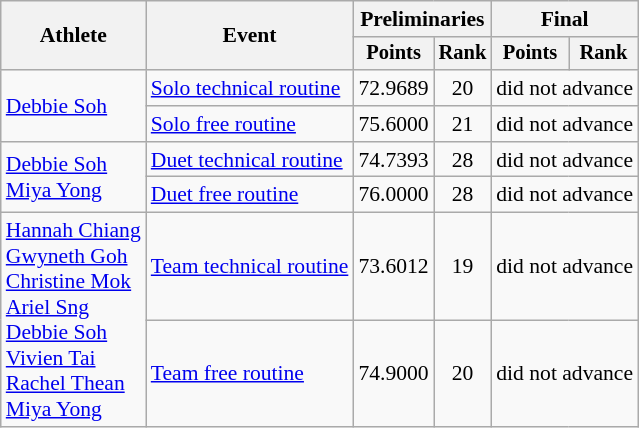<table class=wikitable style="font-size:90%">
<tr>
<th rowspan="2">Athlete</th>
<th rowspan="2">Event</th>
<th colspan="2">Preliminaries</th>
<th colspan="2">Final</th>
</tr>
<tr style="font-size:95%">
<th>Points</th>
<th>Rank</th>
<th>Points</th>
<th>Rank</th>
</tr>
<tr align=center>
<td align=left rowspan=2><a href='#'>Debbie Soh</a></td>
<td align=left><a href='#'>Solo technical routine</a></td>
<td>72.9689</td>
<td>20</td>
<td colspan=2>did not advance</td>
</tr>
<tr align=center>
<td align=left><a href='#'>Solo free routine</a></td>
<td>75.6000</td>
<td>21</td>
<td colspan=2>did not advance</td>
</tr>
<tr align=center>
<td align=left rowspan=2><a href='#'>Debbie Soh</a><br><a href='#'>Miya Yong</a></td>
<td align=left><a href='#'>Duet technical routine</a></td>
<td>74.7393</td>
<td>28</td>
<td colspan=2>did not advance</td>
</tr>
<tr align=center>
<td align=left><a href='#'>Duet free routine</a></td>
<td>76.0000</td>
<td>28</td>
<td colspan=2>did not advance</td>
</tr>
<tr align=center>
<td align=left rowspan=2><a href='#'>Hannah Chiang</a><br><a href='#'>Gwyneth Goh</a><br><a href='#'>Christine Mok</a><br><a href='#'>Ariel Sng</a><br><a href='#'>Debbie Soh</a><br><a href='#'>Vivien Tai</a><br><a href='#'>Rachel Thean</a><br><a href='#'>Miya Yong</a></td>
<td align=left><a href='#'>Team technical routine</a></td>
<td>73.6012</td>
<td>19</td>
<td colspan=2>did not advance</td>
</tr>
<tr align=center>
<td align=left><a href='#'>Team free routine</a></td>
<td>74.9000</td>
<td>20</td>
<td colspan=2>did not advance</td>
</tr>
</table>
